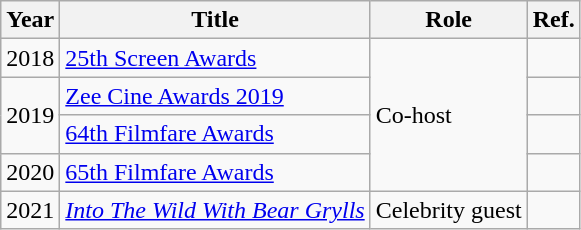<table class="wikitable sortable plainrowheaders" style="text-align: margin;">
<tr>
<th scope="col">Year</th>
<th scope="col">Title</th>
<th scope="col">Role</th>
<th>Ref.</th>
</tr>
<tr>
<td>2018</td>
<td><a href='#'>25th Screen Awards</a></td>
<td rowspan="4">Co-host</td>
<td></td>
</tr>
<tr>
<td rowspan="2">2019</td>
<td><a href='#'>Zee Cine Awards 2019</a></td>
<td></td>
</tr>
<tr>
<td><a href='#'>64th Filmfare Awards</a></td>
<td></td>
</tr>
<tr>
<td>2020</td>
<td><a href='#'>65th Filmfare Awards</a></td>
<td></td>
</tr>
<tr>
<td>2021</td>
<td><em><a href='#'>Into The Wild With Bear Grylls</a></em></td>
<td>Celebrity guest</td>
<td></td>
</tr>
</table>
